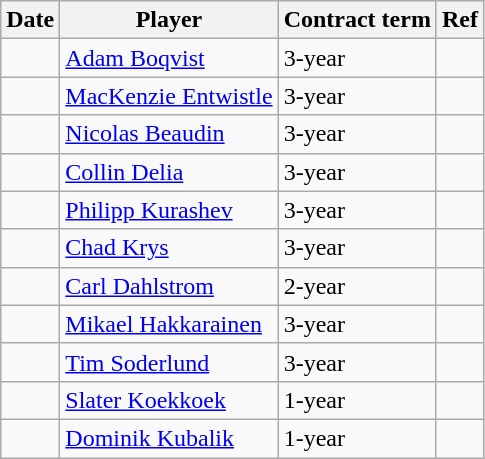<table class="wikitable">
<tr>
<th>Date</th>
<th>Player</th>
<th>Contract term</th>
<th>Ref</th>
</tr>
<tr>
<td></td>
<td><a href='#'>Adam Boqvist</a></td>
<td>3-year</td>
<td></td>
</tr>
<tr>
<td></td>
<td><a href='#'>MacKenzie Entwistle</a></td>
<td>3-year</td>
<td></td>
</tr>
<tr>
<td></td>
<td><a href='#'>Nicolas Beaudin</a></td>
<td>3-year</td>
<td></td>
</tr>
<tr>
<td></td>
<td><a href='#'>Collin Delia</a></td>
<td>3-year</td>
<td></td>
</tr>
<tr>
<td></td>
<td><a href='#'>Philipp Kurashev</a></td>
<td>3-year</td>
<td></td>
</tr>
<tr>
<td></td>
<td><a href='#'>Chad Krys</a></td>
<td>3-year</td>
<td></td>
</tr>
<tr>
<td></td>
<td><a href='#'>Carl Dahlstrom</a></td>
<td>2-year</td>
<td></td>
</tr>
<tr>
<td></td>
<td><a href='#'>Mikael Hakkarainen</a></td>
<td>3-year</td>
<td></td>
</tr>
<tr>
<td></td>
<td><a href='#'>Tim Soderlund</a></td>
<td>3-year</td>
<td></td>
</tr>
<tr>
<td></td>
<td><a href='#'>Slater Koekkoek</a></td>
<td>1-year</td>
<td></td>
</tr>
<tr>
<td></td>
<td><a href='#'>Dominik Kubalik</a></td>
<td>1-year</td>
<td></td>
</tr>
</table>
